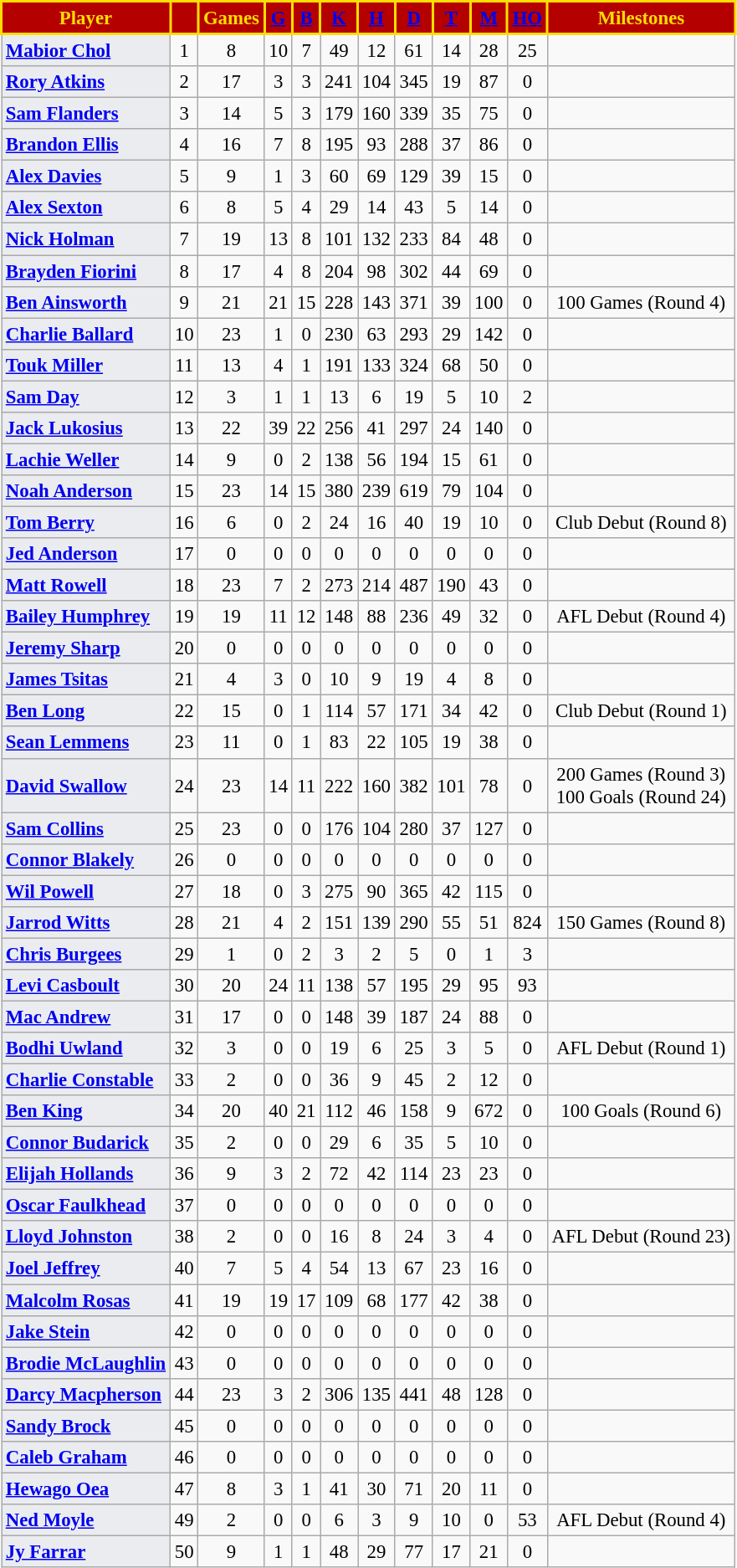<table class="wikitable plainarrowheads" style="text-align:center; font-size:95%">
<tr>
<th style="background:#B50000; color:#FFDE00; border:solid #FFDE00 2px">Player</th>
<th style="background:#B50000; color:#FFDE00; border:solid #FFDE00 2px"></th>
<th style="background:#B50000; color:#FFDE00; border:solid #FFDE00 2px">Games</th>
<th style="background:#B50000; color:#FFDE00; border:solid #FFDE00 2px"><a href='#'><span>G</span></a></th>
<th style="background:#B50000; color:#FFDE00; border:solid #FFDE00 2px"><a href='#'><span>B</span></a></th>
<th style="background:#B50000; color:#FFDE00; border:solid #FFDE00 2px"><a href='#'><span>K</span></a></th>
<th style="background:#B50000; color:#FFDE00; border:solid #FFDE00 2px"><a href='#'><span>H</span></a></th>
<th style="background:#B50000; color:#FFDE00; border:solid #FFDE00 2px"><a href='#'><span>D</span></a></th>
<th style="background:#B50000; color:#FFDE00; border:solid #FFDE00 2px"><a href='#'><span>T</span></a></th>
<th style="background:#B50000; color:#FFDE00; border:solid #FFDE00 2px"><a href='#'><span>M</span></a></th>
<th style="background:#B50000; color:#FFDE00; border:solid #FFDE00 2px"><a href='#'><span>HO</span></a></th>
<th style="background:#B50000; color:#FFDE00; border:solid #FFDE00 2px">Milestones</th>
</tr>
<tr>
<td align="left"; style=background:#EAECF0><strong><a href='#'>Mabior Chol</a></strong></td>
<td>1</td>
<td>8</td>
<td>10</td>
<td>7</td>
<td>49</td>
<td>12</td>
<td>61</td>
<td>14</td>
<td>28</td>
<td>25</td>
<td></td>
</tr>
<tr>
<td align="left"; style=background:#EAECF0><strong><a href='#'>Rory Atkins</a></strong></td>
<td>2</td>
<td>17</td>
<td>3</td>
<td>3</td>
<td>241</td>
<td>104</td>
<td>345</td>
<td>19</td>
<td>87</td>
<td>0</td>
<td></td>
</tr>
<tr>
<td align="left"; style=background:#EAECF0><strong><a href='#'>Sam Flanders</a></strong></td>
<td>3</td>
<td>14</td>
<td>5</td>
<td>3</td>
<td>179</td>
<td>160</td>
<td>339</td>
<td>35</td>
<td>75</td>
<td>0</td>
<td></td>
</tr>
<tr>
<td align="left"; style=background:#EAECF0><strong><a href='#'>Brandon Ellis</a></strong></td>
<td>4</td>
<td>16</td>
<td>7</td>
<td>8</td>
<td>195</td>
<td>93</td>
<td>288</td>
<td>37</td>
<td>86</td>
<td>0</td>
<td></td>
</tr>
<tr>
<td align="left"; style=background:#EAECF0><strong><a href='#'>Alex Davies</a></strong></td>
<td>5</td>
<td>9</td>
<td>1</td>
<td>3</td>
<td>60</td>
<td>69</td>
<td>129</td>
<td>39</td>
<td>15</td>
<td>0</td>
<td></td>
</tr>
<tr>
<td align="left"; style=background:#EAECF0><strong><a href='#'>Alex Sexton</a></strong></td>
<td>6</td>
<td>8</td>
<td>5</td>
<td>4</td>
<td>29</td>
<td>14</td>
<td>43</td>
<td>5</td>
<td>14</td>
<td>0</td>
<td></td>
</tr>
<tr>
<td align="left"; style=background:#EAECF0><strong><a href='#'>Nick Holman</a></strong></td>
<td>7</td>
<td>19</td>
<td>13</td>
<td>8</td>
<td>101</td>
<td>132</td>
<td>233</td>
<td>84</td>
<td>48</td>
<td>0</td>
<td></td>
</tr>
<tr>
<td align="left"; style=background:#EAECF0><strong><a href='#'>Brayden Fiorini</a></strong></td>
<td>8</td>
<td>17</td>
<td>4</td>
<td>8</td>
<td>204</td>
<td>98</td>
<td>302</td>
<td>44</td>
<td>69</td>
<td>0</td>
<td></td>
</tr>
<tr>
<td align="left"; style=background:#EAECF0><strong><a href='#'>Ben Ainsworth</a></strong></td>
<td>9</td>
<td>21</td>
<td>21</td>
<td>15</td>
<td>228</td>
<td>143</td>
<td>371</td>
<td>39</td>
<td>100</td>
<td>0</td>
<td>100 Games (Round 4)</td>
</tr>
<tr>
<td align="left"; style=background:#EAECF0><strong><a href='#'>Charlie Ballard</a></strong></td>
<td>10</td>
<td>23</td>
<td>1</td>
<td>0</td>
<td>230</td>
<td>63</td>
<td>293</td>
<td>29</td>
<td>142</td>
<td>0</td>
<td></td>
</tr>
<tr>
<td align="left"; style=background:#EAECF0><strong><a href='#'>Touk Miller</a></strong></td>
<td>11</td>
<td>13</td>
<td>4</td>
<td>1</td>
<td>191</td>
<td>133</td>
<td>324</td>
<td>68</td>
<td>50</td>
<td>0</td>
<td></td>
</tr>
<tr>
<td align="left"; style=background:#EAECF0><strong><a href='#'>Sam Day</a></strong></td>
<td>12</td>
<td>3</td>
<td>1</td>
<td>1</td>
<td>13</td>
<td>6</td>
<td>19</td>
<td>5</td>
<td>10</td>
<td>2</td>
<td></td>
</tr>
<tr>
<td align="left"; style=background:#EAECF0><strong><a href='#'>Jack Lukosius</a></strong></td>
<td>13</td>
<td>22</td>
<td>39</td>
<td>22</td>
<td>256</td>
<td>41</td>
<td>297</td>
<td>24</td>
<td>140</td>
<td>0</td>
<td></td>
</tr>
<tr>
<td align="left"; style=background:#EAECF0><strong><a href='#'>Lachie Weller</a></strong></td>
<td>14</td>
<td>9</td>
<td>0</td>
<td>2</td>
<td>138</td>
<td>56</td>
<td>194</td>
<td>15</td>
<td>61</td>
<td>0</td>
<td></td>
</tr>
<tr>
<td align="left"; style=background:#EAECF0><strong><a href='#'>Noah Anderson</a></strong></td>
<td>15</td>
<td>23</td>
<td>14</td>
<td>15</td>
<td>380</td>
<td>239</td>
<td>619</td>
<td>79</td>
<td>104</td>
<td>0</td>
<td></td>
</tr>
<tr>
<td align="left"; style=background:#EAECF0><strong><a href='#'>Tom Berry</a></strong></td>
<td>16</td>
<td>6</td>
<td>0</td>
<td>2</td>
<td>24</td>
<td>16</td>
<td>40</td>
<td>19</td>
<td>10</td>
<td>0</td>
<td>Club Debut (Round 8)</td>
</tr>
<tr>
<td align="left"; style=background:#EAECF0><strong><a href='#'>Jed Anderson</a></strong></td>
<td>17</td>
<td>0</td>
<td>0</td>
<td>0</td>
<td>0</td>
<td>0</td>
<td>0</td>
<td>0</td>
<td>0</td>
<td>0</td>
<td></td>
</tr>
<tr>
<td align="left"; style=background:#EAECF0><strong><a href='#'>Matt Rowell</a></strong></td>
<td>18</td>
<td>23</td>
<td>7</td>
<td>2</td>
<td>273</td>
<td>214</td>
<td>487</td>
<td>190</td>
<td>43</td>
<td>0</td>
<td></td>
</tr>
<tr>
<td align="left"; style=background:#EAECF0><strong><a href='#'>Bailey Humphrey</a></strong></td>
<td>19</td>
<td>19</td>
<td>11</td>
<td>12</td>
<td>148</td>
<td>88</td>
<td>236</td>
<td>49</td>
<td>32</td>
<td>0</td>
<td>AFL Debut (Round 4)</td>
</tr>
<tr>
<td align="left"; style=background:#EAECF0><strong><a href='#'>Jeremy Sharp</a></strong></td>
<td>20</td>
<td>0</td>
<td>0</td>
<td>0</td>
<td>0</td>
<td>0</td>
<td>0</td>
<td>0</td>
<td>0</td>
<td>0</td>
<td></td>
</tr>
<tr>
<td align="left"; style=background:#EAECF0><strong><a href='#'>James Tsitas</a></strong></td>
<td>21</td>
<td>4</td>
<td>3</td>
<td>0</td>
<td>10</td>
<td>9</td>
<td>19</td>
<td>4</td>
<td>8</td>
<td>0</td>
<td></td>
</tr>
<tr>
<td align="left"; style=background:#EAECF0><strong><a href='#'>Ben Long</a></strong></td>
<td>22</td>
<td>15</td>
<td>0</td>
<td>1</td>
<td>114</td>
<td>57</td>
<td>171</td>
<td>34</td>
<td>42</td>
<td>0</td>
<td>Club Debut (Round 1)</td>
</tr>
<tr>
<td align="left"; style=background:#EAECF0><strong><a href='#'>Sean Lemmens</a></strong></td>
<td>23</td>
<td>11</td>
<td>0</td>
<td>1</td>
<td>83</td>
<td>22</td>
<td>105</td>
<td>19</td>
<td>38</td>
<td>0</td>
<td></td>
</tr>
<tr>
<td align="left"; style=background:#EAECF0><strong><a href='#'>David Swallow</a></strong></td>
<td>24</td>
<td>23</td>
<td>14</td>
<td>11</td>
<td>222</td>
<td>160</td>
<td>382</td>
<td>101</td>
<td>78</td>
<td>0</td>
<td>200 Games (Round 3) <br> 100 Goals (Round 24)</td>
</tr>
<tr>
<td align="left"; style=background:#EAECF0><strong><a href='#'>Sam Collins</a></strong></td>
<td>25</td>
<td>23</td>
<td>0</td>
<td>0</td>
<td>176</td>
<td>104</td>
<td>280</td>
<td>37</td>
<td>127</td>
<td>0</td>
<td></td>
</tr>
<tr>
<td align="left"; style=background:#EAECF0><strong><a href='#'>Connor Blakely</a></strong></td>
<td>26</td>
<td>0</td>
<td>0</td>
<td>0</td>
<td>0</td>
<td>0</td>
<td>0</td>
<td>0</td>
<td>0</td>
<td>0</td>
<td></td>
</tr>
<tr>
<td align="left"; style=background:#EAECF0><strong><a href='#'>Wil Powell</a></strong></td>
<td>27</td>
<td>18</td>
<td>0</td>
<td>3</td>
<td>275</td>
<td>90</td>
<td>365</td>
<td>42</td>
<td>115</td>
<td>0</td>
<td></td>
</tr>
<tr>
<td align="left"; style=background:#EAECF0><strong><a href='#'>Jarrod Witts</a></strong></td>
<td>28</td>
<td>21</td>
<td>4</td>
<td>2</td>
<td>151</td>
<td>139</td>
<td>290</td>
<td>55</td>
<td>51</td>
<td>824</td>
<td>150 Games (Round 8)</td>
</tr>
<tr>
<td align="left"; style=background:#EAECF0><strong><a href='#'>Chris Burgees</a></strong></td>
<td>29</td>
<td>1</td>
<td>0</td>
<td>2</td>
<td>3</td>
<td>2</td>
<td>5</td>
<td>0</td>
<td>1</td>
<td>3</td>
<td></td>
</tr>
<tr>
<td align="left"; style=background:#EAECF0><strong><a href='#'>Levi Casboult</a></strong></td>
<td>30</td>
<td>20</td>
<td>24</td>
<td>11</td>
<td>138</td>
<td>57</td>
<td>195</td>
<td>29</td>
<td>95</td>
<td>93</td>
<td></td>
</tr>
<tr>
<td align="left"; style=background:#EAECF0><strong><a href='#'>Mac Andrew</a></strong></td>
<td>31</td>
<td>17</td>
<td>0</td>
<td>0</td>
<td>148</td>
<td>39</td>
<td>187</td>
<td>24</td>
<td>88</td>
<td>0</td>
<td></td>
</tr>
<tr>
<td align="left"; style=background:#EAECF0><strong><a href='#'>Bodhi Uwland</a></strong></td>
<td>32</td>
<td>3</td>
<td>0</td>
<td>0</td>
<td>19</td>
<td>6</td>
<td>25</td>
<td>3</td>
<td>5</td>
<td>0</td>
<td>AFL Debut (Round 1)</td>
</tr>
<tr>
<td align="left"; style=background:#EAECF0><strong><a href='#'>Charlie Constable</a></strong></td>
<td>33</td>
<td>2</td>
<td>0</td>
<td>0</td>
<td>36</td>
<td>9</td>
<td>45</td>
<td>2</td>
<td>12</td>
<td>0</td>
<td></td>
</tr>
<tr>
<td align="left"; style=background:#EAECF0><strong><a href='#'>Ben King</a></strong></td>
<td>34</td>
<td>20</td>
<td>40</td>
<td>21</td>
<td>112</td>
<td>46</td>
<td>158</td>
<td>9</td>
<td>672</td>
<td>0</td>
<td>100 Goals (Round 6)</td>
</tr>
<tr>
<td align="left"; style=background:#EAECF0><strong><a href='#'>Connor Budarick</a></strong></td>
<td>35</td>
<td>2</td>
<td>0</td>
<td>0</td>
<td>29</td>
<td>6</td>
<td>35</td>
<td>5</td>
<td>10</td>
<td>0</td>
<td></td>
</tr>
<tr>
<td align="left"; style=background:#EAECF0><strong><a href='#'>Elijah Hollands</a></strong></td>
<td>36</td>
<td>9</td>
<td>3</td>
<td>2</td>
<td>72</td>
<td>42</td>
<td>114</td>
<td>23</td>
<td>23</td>
<td>0</td>
<td></td>
</tr>
<tr>
<td align="left"; style=background:#EAECF0><strong><a href='#'>Oscar Faulkhead</a></strong></td>
<td>37</td>
<td>0</td>
<td>0</td>
<td>0</td>
<td>0</td>
<td>0</td>
<td>0</td>
<td>0</td>
<td>0</td>
<td>0</td>
<td></td>
</tr>
<tr>
<td align="left"; style=background:#EAECF0><strong><a href='#'>Lloyd Johnston</a></strong></td>
<td>38</td>
<td>2</td>
<td>0</td>
<td>0</td>
<td>16</td>
<td>8</td>
<td>24</td>
<td>3</td>
<td>4</td>
<td>0</td>
<td>AFL Debut (Round 23)</td>
</tr>
<tr>
<td align="left"; style=background:#EAECF0><strong><a href='#'>Joel Jeffrey</a></strong></td>
<td>40</td>
<td>7</td>
<td>5</td>
<td>4</td>
<td>54</td>
<td>13</td>
<td>67</td>
<td>23</td>
<td>16</td>
<td>0</td>
<td></td>
</tr>
<tr>
<td align="left"; style=background:#EAECF0><strong><a href='#'>Malcolm Rosas</a></strong></td>
<td>41</td>
<td>19</td>
<td>19</td>
<td>17</td>
<td>109</td>
<td>68</td>
<td>177</td>
<td>42</td>
<td>38</td>
<td>0</td>
<td></td>
</tr>
<tr>
<td align="left"; style=background:#EAECF0><strong><a href='#'>Jake Stein</a></strong></td>
<td>42</td>
<td>0</td>
<td>0</td>
<td>0</td>
<td>0</td>
<td>0</td>
<td>0</td>
<td>0</td>
<td>0</td>
<td>0</td>
<td></td>
</tr>
<tr>
<td align="left"; style=background:#EAECF0><strong><a href='#'>Brodie McLaughlin</a></strong></td>
<td>43</td>
<td>0</td>
<td>0</td>
<td>0</td>
<td>0</td>
<td>0</td>
<td>0</td>
<td>0</td>
<td>0</td>
<td>0</td>
<td></td>
</tr>
<tr>
<td align="left"; style=background:#EAECF0><strong><a href='#'>Darcy Macpherson</a></strong></td>
<td>44</td>
<td>23</td>
<td>3</td>
<td>2</td>
<td>306</td>
<td>135</td>
<td>441</td>
<td>48</td>
<td>128</td>
<td>0</td>
<td></td>
</tr>
<tr>
<td align="left"; style=background:#EAECF0><strong><a href='#'>Sandy Brock</a></strong></td>
<td>45</td>
<td>0</td>
<td>0</td>
<td>0</td>
<td>0</td>
<td>0</td>
<td>0</td>
<td>0</td>
<td>0</td>
<td>0</td>
<td></td>
</tr>
<tr>
<td align="left"; style=background:#EAECF0><strong><a href='#'>Caleb Graham</a></strong></td>
<td>46</td>
<td>0</td>
<td>0</td>
<td>0</td>
<td>0</td>
<td>0</td>
<td>0</td>
<td>0</td>
<td>0</td>
<td>0</td>
<td></td>
</tr>
<tr>
<td align="left"; style=background:#EAECF0><strong><a href='#'>Hewago Oea</a></strong></td>
<td>47</td>
<td>8</td>
<td>3</td>
<td>1</td>
<td>41</td>
<td>30</td>
<td>71</td>
<td>20</td>
<td>11</td>
<td>0</td>
<td></td>
</tr>
<tr>
<td align="left"; style=background:#EAECF0><strong><a href='#'>Ned Moyle</a></strong></td>
<td>49</td>
<td>2</td>
<td>0</td>
<td>0</td>
<td>6</td>
<td>3</td>
<td>9</td>
<td>10</td>
<td>0</td>
<td>53</td>
<td>AFL Debut (Round 4)</td>
</tr>
<tr>
<td align="left"; style=background:#EAECF0><strong><a href='#'>Jy Farrar</a></strong></td>
<td>50</td>
<td>9</td>
<td>1</td>
<td>1</td>
<td>48</td>
<td>29</td>
<td>77</td>
<td>17</td>
<td>21</td>
<td>0</td>
<td></td>
</tr>
</table>
